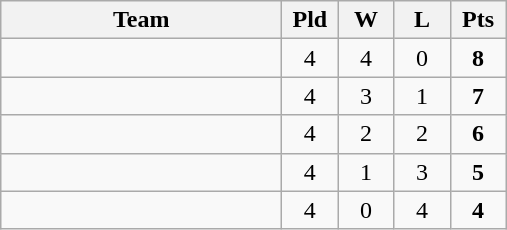<table class="wikitable" style="text-align:center;">
<tr>
<th width=180>Team</th>
<th width=30>Pld</th>
<th width=30>W</th>
<th width=30>L</th>
<th width=30>Pts</th>
</tr>
<tr>
<td align=left></td>
<td>4</td>
<td>4</td>
<td>0</td>
<td><strong>8</strong></td>
</tr>
<tr>
<td align=left></td>
<td>4</td>
<td>3</td>
<td>1</td>
<td><strong>7</strong></td>
</tr>
<tr>
<td align=left></td>
<td>4</td>
<td>2</td>
<td>2</td>
<td><strong>6</strong></td>
</tr>
<tr>
<td align=left></td>
<td>4</td>
<td>1</td>
<td>3</td>
<td><strong>5</strong></td>
</tr>
<tr>
<td align=left></td>
<td>4</td>
<td>0</td>
<td>4</td>
<td><strong>4</strong></td>
</tr>
</table>
